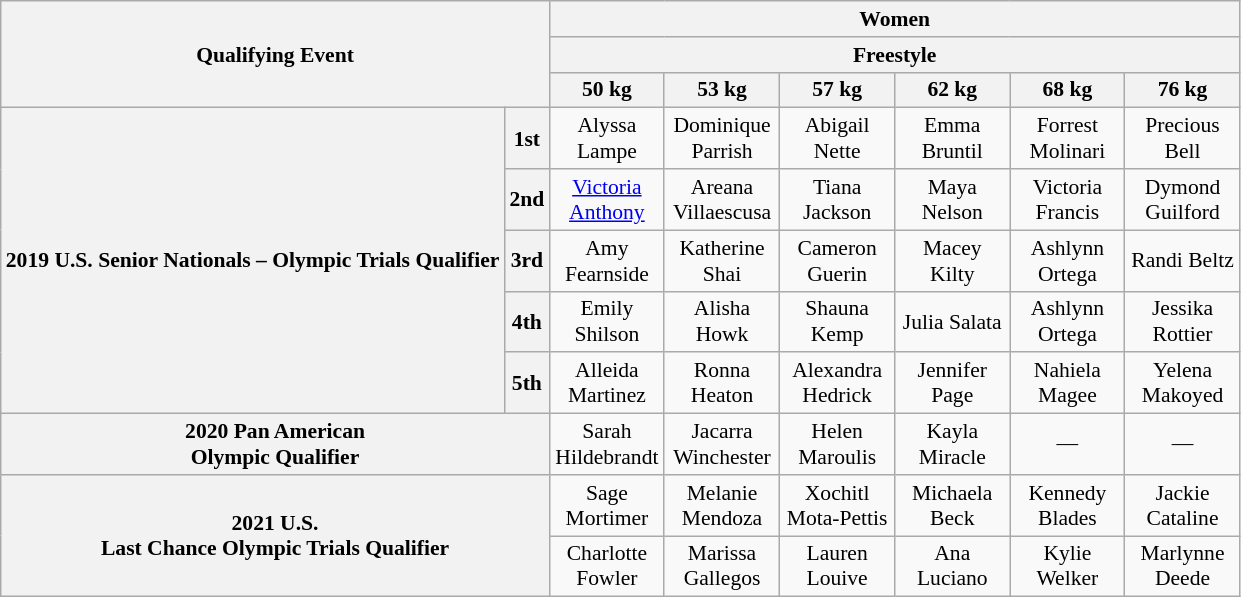<table class="wikitable" style="text-align:center; font-size:90%">
<tr>
<th colspan="2" rowspan="3">Qualifying Event</th>
<th colspan="6">Women</th>
</tr>
<tr>
<th colspan="6">Freestyle</th>
</tr>
<tr>
<th width="70">50 kg</th>
<th width="70">53 kg</th>
<th width="70">57 kg</th>
<th width="70">62 kg</th>
<th width="70">68 kg</th>
<th width="70">76 kg</th>
</tr>
<tr>
<th rowspan="5">2019 U.S. Senior Nationals – Olympic Trials Qualifier</th>
<th>1st</th>
<td>Alyssa Lampe</td>
<td>Dominique Parrish</td>
<td>Abigail Nette</td>
<td>Emma Bruntil</td>
<td>Forrest Molinari</td>
<td>Precious Bell</td>
</tr>
<tr>
<th>2nd</th>
<td><a href='#'>Victoria Anthony</a></td>
<td>Areana Villaescusa</td>
<td>Tiana Jackson</td>
<td>Maya Nelson</td>
<td>Victoria Francis</td>
<td>Dymond Guilford</td>
</tr>
<tr>
<th>3rd</th>
<td>Amy Fearnside</td>
<td>Katherine Shai</td>
<td>Cameron Guerin</td>
<td>Macey Kilty</td>
<td>Ashlynn Ortega</td>
<td>Randi Beltz</td>
</tr>
<tr>
<th>4th</th>
<td>Emily Shilson</td>
<td>Alisha Howk</td>
<td>Shauna Kemp</td>
<td>Julia Salata</td>
<td>Ashlynn Ortega</td>
<td>Jessika Rottier</td>
</tr>
<tr>
<th>5th</th>
<td>Alleida Martinez</td>
<td>Ronna Heaton</td>
<td>Alexandra Hedrick</td>
<td>Jennifer Page</td>
<td>Nahiela Magee</td>
<td>Yelena Makoyed</td>
</tr>
<tr>
<th colspan="2">2020 Pan American<br>Olympic Qualifier</th>
<td>Sarah Hildebrandt</td>
<td>Jacarra Winchester</td>
<td>Helen Maroulis</td>
<td>Kayla Miracle</td>
<td>—</td>
<td>—</td>
</tr>
<tr>
<th colspan="2" rowspan="2">2021 U.S.<br>Last Chance Olympic Trials Qualifier</th>
<td>Sage Mortimer</td>
<td>Melanie Mendoza</td>
<td>Xochitl Mota-Pettis</td>
<td>Michaela Beck</td>
<td>Kennedy Blades</td>
<td>Jackie Cataline</td>
</tr>
<tr>
<td>Charlotte Fowler</td>
<td>Marissa Gallegos</td>
<td>Lauren Louive</td>
<td>Ana Luciano</td>
<td>Kylie Welker</td>
<td>Marlynne Deede</td>
</tr>
</table>
